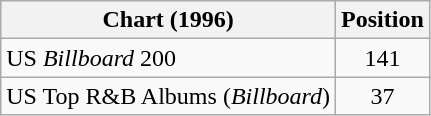<table class="wikitable sortable plainrowheaders">
<tr>
<th>Chart (1996)</th>
<th>Position</th>
</tr>
<tr>
<td>US <em>Billboard</em> 200</td>
<td style="text-align:center">141</td>
</tr>
<tr>
<td>US Top R&B Albums (<em>Billboard</em>)</td>
<td style="text-align:center">37</td>
</tr>
</table>
